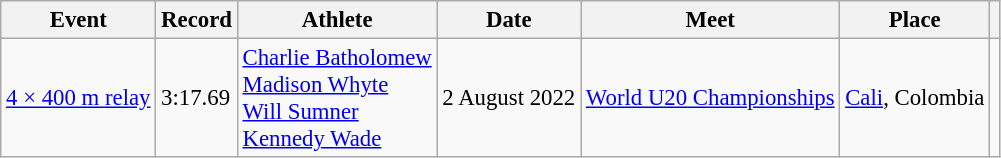<table class="wikitable" style="font-size:95%;">
<tr>
<th>Event</th>
<th>Record</th>
<th>Athlete</th>
<th>Date</th>
<th>Meet</th>
<th>Place</th>
<th></th>
</tr>
<tr>
<td><a href='#'>4 × 400 m relay</a></td>
<td>3:17.69 </td>
<td><a href='#'>Charlie Batholomew</a><br><a href='#'>Madison Whyte</a><br><a href='#'>Will Sumner</a><br><a href='#'>Kennedy Wade</a></td>
<td>2 August 2022</td>
<td><a href='#'>World U20 Championships</a></td>
<td><a href='#'>Cali</a>, Colombia</td>
<td></td>
</tr>
</table>
